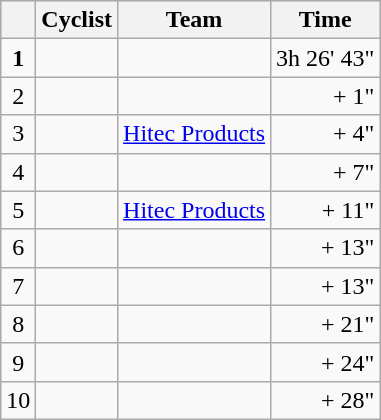<table class="wikitable">
<tr style="background:#ccccff;">
<th></th>
<th>Cyclist</th>
<th>Team</th>
<th>Time</th>
</tr>
<tr>
<td align=center><strong>1</strong></td>
<td></td>
<td></td>
<td align=right>3h 26' 43"</td>
</tr>
<tr>
<td align=center>2</td>
<td> </td>
<td></td>
<td align=right>+ 1"</td>
</tr>
<tr>
<td align=center>3</td>
<td></td>
<td><a href='#'>Hitec Products</a></td>
<td align=right>+ 4"</td>
</tr>
<tr>
<td align=center>4</td>
<td></td>
<td></td>
<td align=right>+ 7"</td>
</tr>
<tr>
<td align=center>5</td>
<td></td>
<td><a href='#'>Hitec Products</a></td>
<td align=right>+ 11"</td>
</tr>
<tr>
<td align=center>6</td>
<td></td>
<td></td>
<td align=right>+ 13"</td>
</tr>
<tr>
<td align=center>7</td>
<td></td>
<td></td>
<td align=right>+ 13"</td>
</tr>
<tr>
<td align=center>8</td>
<td></td>
<td></td>
<td align=right>+ 21"</td>
</tr>
<tr>
<td align=center>9</td>
<td></td>
<td></td>
<td align=right>+ 24"</td>
</tr>
<tr>
<td align=center>10</td>
<td></td>
<td></td>
<td align=right>+ 28"</td>
</tr>
</table>
